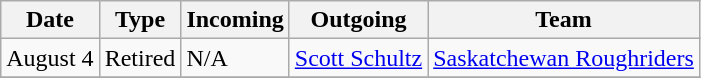<table class="wikitable" border="1">
<tr>
<th><strong>Date</strong></th>
<th><strong>Type</strong></th>
<th><strong>Incoming</strong></th>
<th><strong>Outgoing</strong></th>
<th><strong>Team</strong></th>
</tr>
<tr>
<td>August 4</td>
<td>Retired</td>
<td>N/A</td>
<td><a href='#'>Scott Schultz</a></td>
<td><a href='#'>Saskatchewan Roughriders</a></td>
</tr>
<tr>
</tr>
</table>
